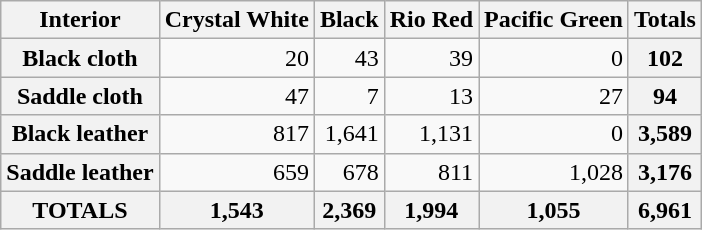<table class=wikitable>
<tr>
<th>Interior</th>
<th>Crystal White</th>
<th>Black</th>
<th>Rio Red</th>
<th>Pacific Green</th>
<th>Totals</th>
</tr>
<tr>
<th>Black cloth</th>
<td align=right>20</td>
<td align=right>43</td>
<td align=right>39</td>
<td align=right>0</td>
<th>102</th>
</tr>
<tr>
<th>Saddle cloth</th>
<td align=right>47</td>
<td align=right>7</td>
<td align=right>13</td>
<td align=right>27</td>
<th>94</th>
</tr>
<tr>
<th>Black leather</th>
<td align=right>817</td>
<td align=right>1,641</td>
<td align=right>1,131</td>
<td align=right>0</td>
<th>3,589</th>
</tr>
<tr>
<th>Saddle leather</th>
<td align=right>659</td>
<td align=right>678</td>
<td align=right>811</td>
<td align=right>1,028</td>
<th>3,176</th>
</tr>
<tr>
<th>TOTALS</th>
<th>1,543</th>
<th>2,369</th>
<th>1,994</th>
<th>1,055</th>
<th>6,961</th>
</tr>
</table>
